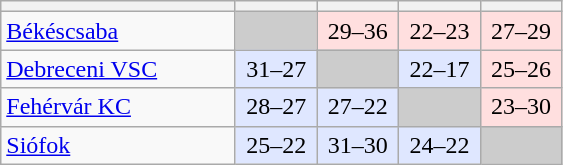<table class="wikitable" style="text-align: center;" width="375">
<tr>
<th width=175></th>
<th width=55></th>
<th width=55></th>
<th width=55></th>
<th width=55></th>
</tr>
<tr>
<td style="text-align: left;"><a href='#'>Békéscsaba</a></td>
<td bgcolor=#CCCCCC> </td>
<td bgcolor=#FFDFDF>29–36</td>
<td bgcolor=#FFDFDF>22–23</td>
<td bgcolor=#FFDFDF>27–29</td>
</tr>
<tr>
<td style="text-align: left;"><a href='#'>Debreceni VSC</a></td>
<td bgcolor=#DFE7FF>31–27</td>
<td bgcolor=#CCCCCC> </td>
<td bgcolor=#DFE7FF>22–17</td>
<td bgcolor=#FFDFDF>25–26</td>
</tr>
<tr>
<td style="text-align: left;"><a href='#'>Fehérvár KC</a></td>
<td bgcolor=#DFE7FF>28–27</td>
<td bgcolor=#DFE7FF>27–22</td>
<td bgcolor=#CCCCCC> </td>
<td bgcolor=#FFDFDF>23–30</td>
</tr>
<tr>
<td style="text-align: left;"><a href='#'>Siófok</a></td>
<td bgcolor=#DFE7FF>25–22</td>
<td bgcolor=#DFE7FF>31–30</td>
<td bgcolor=#DFE7FF>24–22</td>
<td bgcolor=#CCCCCC> </td>
</tr>
</table>
